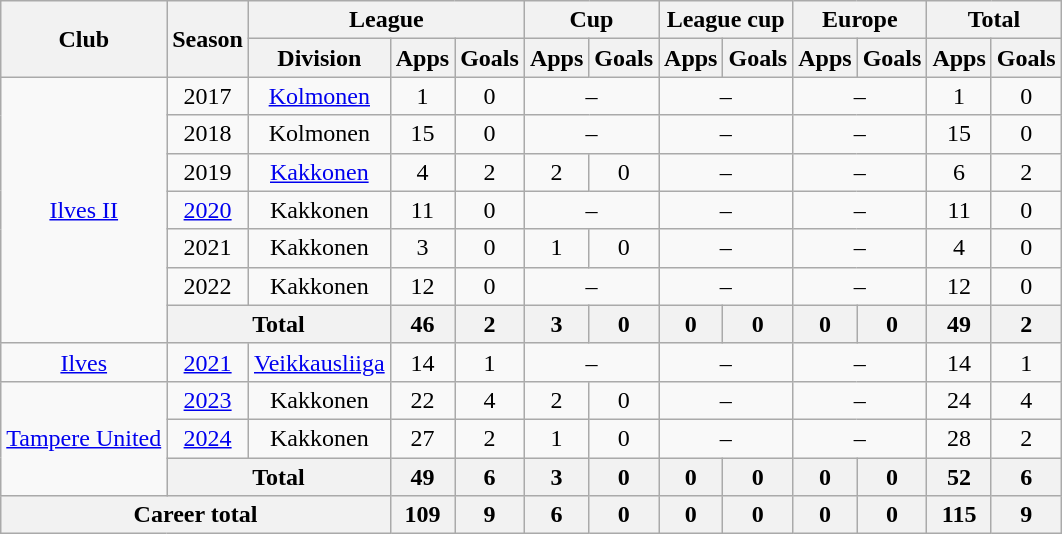<table class="wikitable" style="text-align:center">
<tr>
<th rowspan="2">Club</th>
<th rowspan="2">Season</th>
<th colspan="3">League</th>
<th colspan="2">Cup</th>
<th colspan="2">League cup</th>
<th colspan="2">Europe</th>
<th colspan="2">Total</th>
</tr>
<tr>
<th>Division</th>
<th>Apps</th>
<th>Goals</th>
<th>Apps</th>
<th>Goals</th>
<th>Apps</th>
<th>Goals</th>
<th>Apps</th>
<th>Goals</th>
<th>Apps</th>
<th>Goals</th>
</tr>
<tr>
<td rowspan=7><a href='#'>Ilves II</a></td>
<td>2017</td>
<td><a href='#'>Kolmonen</a></td>
<td>1</td>
<td>0</td>
<td colspan=2>–</td>
<td colspan=2>–</td>
<td colspan=2>–</td>
<td>1</td>
<td>0</td>
</tr>
<tr>
<td>2018</td>
<td>Kolmonen</td>
<td>15</td>
<td>0</td>
<td colspan=2>–</td>
<td colspan=2>–</td>
<td colspan=2>–</td>
<td>15</td>
<td>0</td>
</tr>
<tr>
<td>2019</td>
<td><a href='#'>Kakkonen</a></td>
<td>4</td>
<td>2</td>
<td>2</td>
<td>0</td>
<td colspan=2>–</td>
<td colspan=2>–</td>
<td>6</td>
<td>2</td>
</tr>
<tr>
<td><a href='#'>2020</a></td>
<td>Kakkonen</td>
<td>11</td>
<td>0</td>
<td colspan=2>–</td>
<td colspan=2>–</td>
<td colspan=2>–</td>
<td>11</td>
<td>0</td>
</tr>
<tr>
<td>2021</td>
<td>Kakkonen</td>
<td>3</td>
<td>0</td>
<td>1</td>
<td>0</td>
<td colspan=2>–</td>
<td colspan=2>–</td>
<td>4</td>
<td>0</td>
</tr>
<tr>
<td>2022</td>
<td>Kakkonen</td>
<td>12</td>
<td>0</td>
<td colspan=2>–</td>
<td colspan=2>–</td>
<td colspan=2>–</td>
<td>12</td>
<td>0</td>
</tr>
<tr>
<th colspan=2>Total</th>
<th>46</th>
<th>2</th>
<th>3</th>
<th>0</th>
<th>0</th>
<th>0</th>
<th>0</th>
<th>0</th>
<th>49</th>
<th>2</th>
</tr>
<tr>
<td><a href='#'>Ilves</a></td>
<td><a href='#'>2021</a></td>
<td><a href='#'>Veikkausliiga</a></td>
<td>14</td>
<td>1</td>
<td colspan=2>–</td>
<td colspan=2>–</td>
<td colspan=2>–</td>
<td>14</td>
<td>1</td>
</tr>
<tr>
<td rowspan=3><a href='#'>Tampere United</a></td>
<td><a href='#'>2023</a></td>
<td>Kakkonen</td>
<td>22</td>
<td>4</td>
<td>2</td>
<td>0</td>
<td colspan=2>–</td>
<td colspan=2>–</td>
<td>24</td>
<td>4</td>
</tr>
<tr>
<td><a href='#'>2024</a></td>
<td>Kakkonen</td>
<td>27</td>
<td>2</td>
<td>1</td>
<td>0</td>
<td colspan=2>–</td>
<td colspan=2>–</td>
<td>28</td>
<td>2</td>
</tr>
<tr>
<th colspan=2>Total</th>
<th>49</th>
<th>6</th>
<th>3</th>
<th>0</th>
<th>0</th>
<th>0</th>
<th>0</th>
<th>0</th>
<th>52</th>
<th>6</th>
</tr>
<tr>
<th colspan="3">Career total</th>
<th>109</th>
<th>9</th>
<th>6</th>
<th>0</th>
<th>0</th>
<th>0</th>
<th>0</th>
<th>0</th>
<th>115</th>
<th>9</th>
</tr>
</table>
